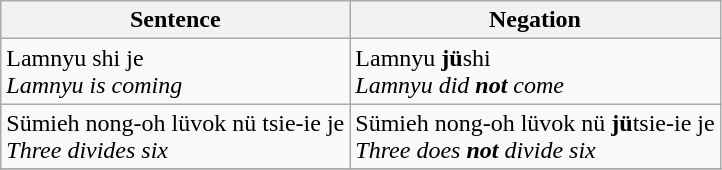<table class="wikitable">
<tr>
<th>Sentence</th>
<th>Negation</th>
</tr>
<tr>
<td>Lamnyu shi je<br><em>Lamnyu is coming</em></td>
<td>Lamnyu <strong>jü</strong>shi<br><em>Lamnyu did <strong>not</strong> come</em></td>
</tr>
<tr>
<td>Sümieh nong-oh lüvok nü tsie-ie je<br><em>Three divides six</em></td>
<td>Sümieh nong-oh lüvok nü <strong>jü</strong>tsie-ie je<br><em>Three does <strong>not</strong> divide six</em></td>
</tr>
<tr>
</tr>
</table>
